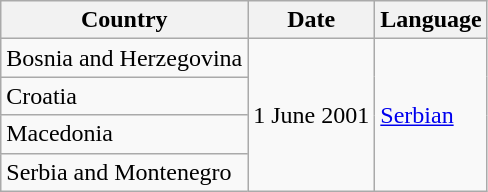<table class="wikitable">
<tr>
<th>Country</th>
<th>Date</th>
<th>Language</th>
</tr>
<tr>
<td>Bosnia and Herzegovina</td>
<td rowspan="4">1 June 2001</td>
<td rowspan="4"><a href='#'>Serbian</a></td>
</tr>
<tr>
<td>Croatia</td>
</tr>
<tr>
<td>Macedonia</td>
</tr>
<tr>
<td>Serbia and Montenegro</td>
</tr>
</table>
